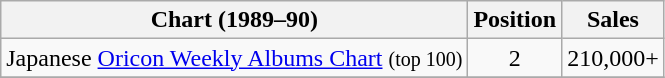<table class="wikitable">
<tr>
<th>Chart (1989–90)</th>
<th>Position</th>
<th>Sales</th>
</tr>
<tr>
<td>Japanese <a href='#'>Oricon Weekly Albums Chart</a> <small>(top 100)</small></td>
<td align="center">2</td>
<td>210,000+</td>
</tr>
<tr>
</tr>
</table>
